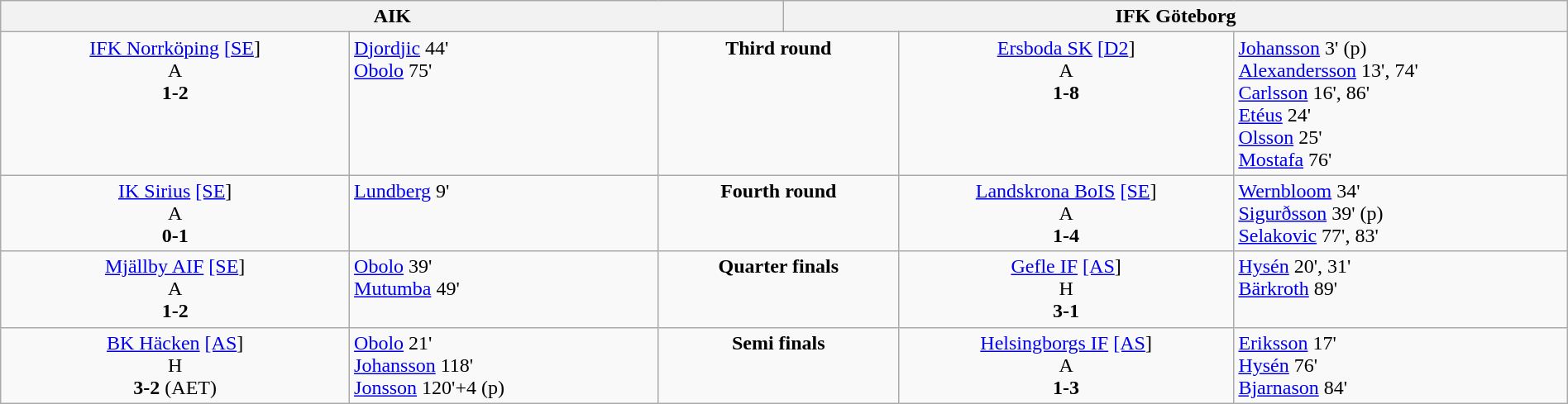<table width=100% border=0 class=wikitable>
<tr valign=top>
<th colspan=3 width=45%>AIK</th>
<th colspan=3 width=45%>IFK Göteborg</th>
</tr>
<tr valign=top align=center>
<td><a href='#'>IFK Norrköping</a> <a href='#'>[SE</a>]<br>A<br><strong>1-2</strong></td>
<td align=left><a href='#'>Djordjic</a> 44'<br><a href='#'>Obolo</a> 75'</td>
<td colspan=2><strong>Third round</strong></td>
<td><a href='#'>Ersboda SK</a> <a href='#'>[D2</a>]<br>A<br><strong>1-8</strong></td>
<td align=left><a href='#'>Johansson</a> 3' (p) <br> <a href='#'>Alexandersson</a> 13', 74' <br> <a href='#'>Carlsson</a> 16', 86' <br> <a href='#'>Etéus</a> 24' <br> <a href='#'>Olsson</a> 25' <br> <a href='#'>Mostafa</a> 76'</td>
</tr>
<tr valign=top align=center>
<td><a href='#'>IK Sirius</a> <a href='#'>[SE</a>]<br>A<br><strong>0-1</strong></td>
<td align=left><a href='#'>Lundberg</a> 9'</td>
<td colspan=2><strong>Fourth round</strong></td>
<td><a href='#'>Landskrona BoIS</a> <a href='#'>[SE</a>]<br>A<br><strong>1-4</strong></td>
<td align=left><a href='#'>Wernbloom</a> 34' <br> <a href='#'>Sigurðsson</a> 39' (p) <br> <a href='#'>Selakovic</a> 77', 83'</td>
</tr>
<tr valign=top align=center>
<td><a href='#'>Mjällby AIF</a> <a href='#'>[SE</a>]<br>A<br><strong>1-2</strong></td>
<td align=left><a href='#'>Obolo</a> 39' <br> <a href='#'>Mutumba</a> 49'</td>
<td colspan=2><strong>Quarter finals</strong></td>
<td><a href='#'>Gefle IF</a> <a href='#'>[AS</a>]<br>H<br><strong>3-1</strong></td>
<td align=left><a href='#'>Hysén</a> 20', 31' <br> <a href='#'>Bärkroth</a> 89'</td>
</tr>
<tr valign=top align=center>
<td><a href='#'>BK Häcken</a> <a href='#'>[AS</a>]<br>H<br><strong>3-2</strong> (AET)</td>
<td align=left><a href='#'>Obolo</a> 21'<br><a href='#'>Johansson</a> 118'<br><a href='#'>Jonsson</a> 120'+4 (p)</td>
<td colspan=2><strong>Semi finals</strong></td>
<td><a href='#'>Helsingborgs IF</a> <a href='#'>[AS</a>]<br>A<br><strong>1-3</strong></td>
<td align=left><a href='#'>Eriksson</a> 17' <br> <a href='#'>Hysén</a> 76' <br> <a href='#'>Bjarnason</a> 84'</td>
</tr>
</table>
